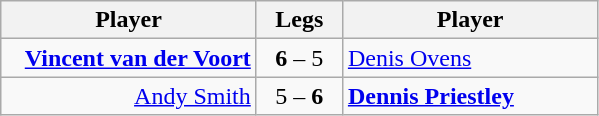<table class=wikitable style="text-align:center">
<tr>
<th width=163>Player</th>
<th width=50>Legs</th>
<th width=163>Player</th>
</tr>
<tr align=left>
<td align=right><strong><a href='#'>Vincent van der Voort</a></strong> </td>
<td align=center><strong>6</strong> – 5</td>
<td> <a href='#'>Denis Ovens</a></td>
</tr>
<tr align=left>
<td align=right><a href='#'>Andy Smith</a> </td>
<td align=center>5 – <strong>6</strong></td>
<td> <strong><a href='#'>Dennis Priestley</a></strong></td>
</tr>
</table>
